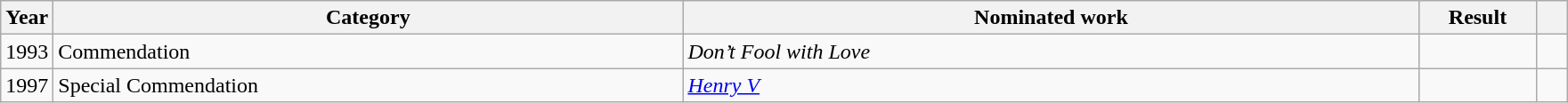<table class=wikitable>
<tr>
<th scope="col" style="width:1em;">Year</th>
<th scope="col" style="width:29em;">Category</th>
<th scope="col" style="width:34em;">Nominated work</th>
<th scope="col" style="width:5em;">Result</th>
<th scope="col" style="width:1em;"></th>
</tr>
<tr>
<td>1993</td>
<td>Commendation</td>
<td><em>Don’t Fool with Love</em></td>
<td></td>
<td></td>
</tr>
<tr>
<td>1997</td>
<td>Special Commendation</td>
<td><em><a href='#'>Henry V</a></em></td>
<td></td>
<td></td>
</tr>
</table>
